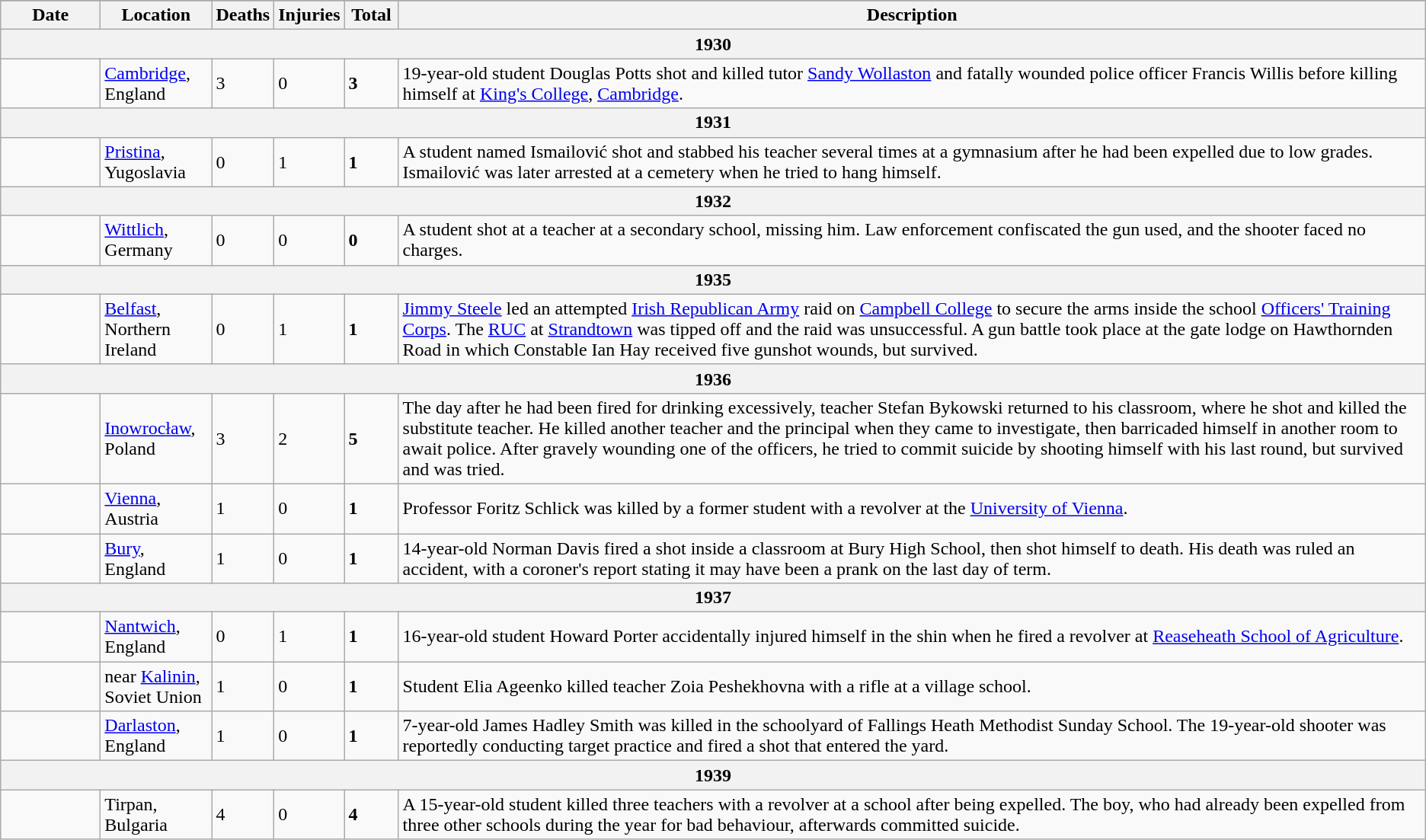<table class="sortable wikitable" style="font-size:100%;" id="1930s">
<tr>
</tr>
<tr>
<th style="width:80px;">Date</th>
<th style="width:90px;">Location</th>
<th style="width:40px;">Deaths</th>
<th style="width:40px;">Injuries</th>
<th style="width:40px;">Total</th>
<th class="unsortable">Description</th>
</tr>
<tr>
<th colspan="7">1930 </th>
</tr>
<tr>
<td></td>
<td><a href='#'>Cambridge</a>, England</td>
<td>3</td>
<td>0</td>
<td><strong>3</strong></td>
<td>19-year-old student Douglas Potts shot and killed tutor <a href='#'>Sandy Wollaston</a> and fatally wounded police officer Francis Willis before killing himself at <a href='#'>King's College</a>, <a href='#'>Cambridge</a>.</td>
</tr>
<tr>
<th colspan="7">1931 </th>
</tr>
<tr>
<td></td>
<td><a href='#'>Pristina</a>, Yugoslavia</td>
<td>0</td>
<td>1</td>
<td><strong>1</strong></td>
<td>A student named Ismailović shot and stabbed his teacher several times at a gymnasium after he had been expelled due to low grades. Ismailović was later arrested at a cemetery when he tried to hang himself.</td>
</tr>
<tr>
<th colspan="7">1932 </th>
</tr>
<tr>
<td></td>
<td><a href='#'>Wittlich</a>, Germany</td>
<td>0</td>
<td>0</td>
<td><strong>0</strong></td>
<td>A student shot at a teacher at a secondary school, missing him. Law enforcement confiscated the gun used, and the shooter faced no charges.</td>
</tr>
<tr>
<th colspan="7">1935 </th>
</tr>
<tr>
<td></td>
<td><a href='#'>Belfast</a>, Northern Ireland</td>
<td>0</td>
<td>1</td>
<td><strong>1</strong></td>
<td><a href='#'>Jimmy Steele</a> led an attempted <a href='#'>Irish Republican Army</a> raid on <a href='#'>Campbell College</a> to secure the arms inside the school <a href='#'>Officers' Training Corps</a>. The <a href='#'>RUC</a> at <a href='#'>Strandtown</a> was tipped off and the raid was unsuccessful. A gun battle took place at the gate lodge on Hawthornden Road in which Constable Ian Hay received five gunshot wounds, but survived.</td>
</tr>
<tr>
<th colspan="7">1936 </th>
</tr>
<tr>
<td></td>
<td><a href='#'>Inowrocław</a>, Poland</td>
<td>3</td>
<td>2</td>
<td><strong>5</strong></td>
<td>The day after he had been fired for drinking excessively, teacher Stefan Bykowski returned to his classroom, where he shot and killed the substitute teacher. He killed another teacher and the principal when they came to investigate, then barricaded himself in another room to await police. After gravely wounding one of the officers, he tried to commit suicide by shooting himself with his last round, but survived and was tried.</td>
</tr>
<tr>
<td></td>
<td><a href='#'>Vienna</a>, Austria</td>
<td>1</td>
<td>0</td>
<td><strong>1</strong></td>
<td>Professor Foritz Schlick was killed by a former student with a revolver at the <a href='#'>University of Vienna</a>.</td>
</tr>
<tr>
<td></td>
<td><a href='#'>Bury</a>, England</td>
<td>1</td>
<td>0</td>
<td><strong>1</strong></td>
<td>14-year-old Norman Davis fired a shot inside a classroom at Bury High School, then shot himself to death. His death was ruled an accident, with a coroner's report stating it may have been a prank on the last day of term.</td>
</tr>
<tr>
<th colspan="7">1937 </th>
</tr>
<tr>
<td></td>
<td><a href='#'>Nantwich</a>, England</td>
<td>0</td>
<td>1</td>
<td><strong>1</strong></td>
<td>16-year-old student Howard Porter accidentally injured himself in the shin when he fired a revolver at <a href='#'>Reaseheath School of Agriculture</a>.</td>
</tr>
<tr>
<td></td>
<td>near <a href='#'>Kalinin</a>, Soviet Union</td>
<td>1</td>
<td>0</td>
<td><strong>1</strong></td>
<td>Student Elia Ageenko killed teacher Zoia Peshekhovna with a rifle at a village school.</td>
</tr>
<tr>
<td></td>
<td><a href='#'>Darlaston</a>, England</td>
<td>1</td>
<td>0</td>
<td><strong>1</strong></td>
<td>7-year-old James Hadley Smith was killed in the schoolyard of Fallings Heath Methodist Sunday School. The 19-year-old shooter was reportedly conducting target practice and fired a shot that entered the yard.</td>
</tr>
<tr>
<th colspan="7">1939 </th>
</tr>
<tr>
<td></td>
<td>Tirpan, Bulgaria</td>
<td>4</td>
<td>0</td>
<td><strong>4</strong></td>
<td>A 15-year-old student killed three teachers with a revolver at a school after being expelled. The boy, who had already been expelled from three other schools during the year for bad behaviour, afterwards committed suicide.</td>
</tr>
</table>
